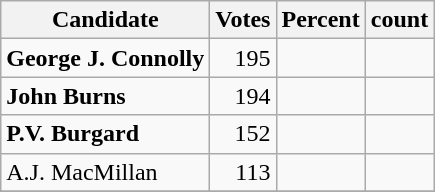<table class="wikitable">
<tr>
<th>Candidate</th>
<th>Votes</th>
<th>Percent</th>
<th>count</th>
</tr>
<tr>
<td style="font-weight:bold;">George J. Connolly</td>
<td style="text-align:right;">195</td>
<td style="text-align:right;"></td>
<td style="text-align:right;"></td>
</tr>
<tr>
<td style="font-weight:bold;">John Burns</td>
<td style="text-align:right;">194</td>
<td style="text-align:right;"></td>
<td style="text-align:right;"></td>
</tr>
<tr>
<td style="font-weight:bold;">P.V. Burgard</td>
<td style="text-align:right;">152</td>
<td style="text-align:right;"></td>
<td style="text-align:right;"></td>
</tr>
<tr>
<td>A.J. MacMillan</td>
<td style="text-align:right;">113</td>
<td style="text-align:right;"></td>
<td style="text-align:right;"></td>
</tr>
<tr>
</tr>
</table>
